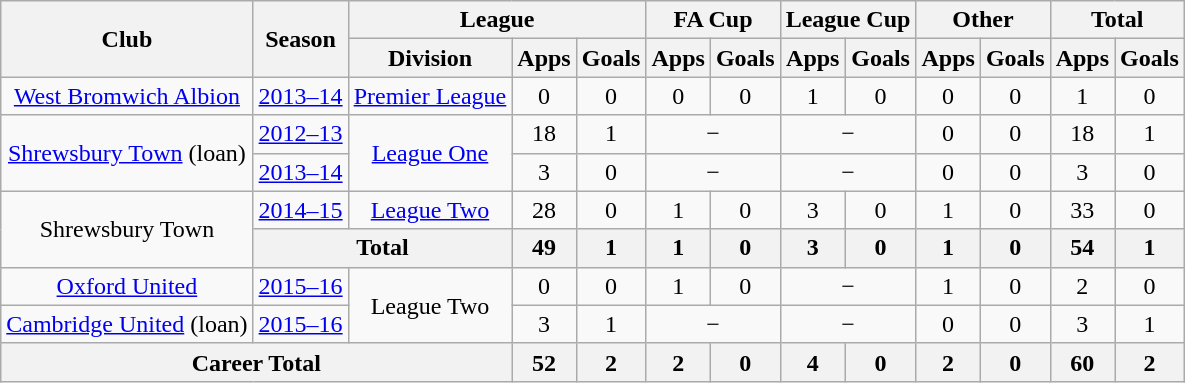<table class="wikitable" style="text-align: center;">
<tr>
<th rowspan="2">Club</th>
<th rowspan="2">Season</th>
<th colspan="3">League</th>
<th colspan="2">FA Cup</th>
<th colspan="2">League Cup</th>
<th colspan="2">Other</th>
<th colspan="2">Total</th>
</tr>
<tr>
<th>Division</th>
<th>Apps</th>
<th>Goals</th>
<th>Apps</th>
<th>Goals</th>
<th>Apps</th>
<th>Goals</th>
<th>Apps</th>
<th>Goals</th>
<th>Apps</th>
<th>Goals</th>
</tr>
<tr>
<td><a href='#'>West Bromwich Albion</a></td>
<td><a href='#'>2013–14</a></td>
<td><a href='#'>Premier League</a></td>
<td>0</td>
<td>0</td>
<td>0</td>
<td>0</td>
<td>1</td>
<td>0</td>
<td>0</td>
<td>0</td>
<td>1</td>
<td>0</td>
</tr>
<tr>
<td rowspan="2"><a href='#'>Shrewsbury Town</a> (loan)</td>
<td><a href='#'>2012–13</a></td>
<td rowspan="2"><a href='#'>League One</a></td>
<td>18</td>
<td>1</td>
<td colspan="2">−</td>
<td colspan="2">−</td>
<td>0</td>
<td>0</td>
<td>18</td>
<td>1</td>
</tr>
<tr>
<td><a href='#'>2013–14</a></td>
<td>3</td>
<td>0</td>
<td colspan="2">−</td>
<td colspan="2">−</td>
<td>0</td>
<td>0</td>
<td>3</td>
<td>0</td>
</tr>
<tr>
<td rowspan="2">Shrewsbury Town</td>
<td><a href='#'>2014–15</a></td>
<td><a href='#'>League Two</a></td>
<td>28</td>
<td>0</td>
<td>1</td>
<td>0</td>
<td>3</td>
<td>0</td>
<td>1</td>
<td>0</td>
<td>33</td>
<td>0</td>
</tr>
<tr>
<th colspan="2">Total</th>
<th>49</th>
<th>1</th>
<th>1</th>
<th>0</th>
<th>3</th>
<th>0</th>
<th>1</th>
<th>0</th>
<th>54</th>
<th>1</th>
</tr>
<tr>
<td><a href='#'>Oxford United</a></td>
<td><a href='#'>2015–16</a></td>
<td rowspan="2">League Two</td>
<td>0</td>
<td>0</td>
<td>1</td>
<td>0</td>
<td colspan="2">−</td>
<td>1</td>
<td>0</td>
<td>2</td>
<td>0</td>
</tr>
<tr>
<td><a href='#'>Cambridge United</a> (loan)</td>
<td><a href='#'>2015–16</a></td>
<td>3</td>
<td>1</td>
<td colspan="2">−</td>
<td colspan="2">−</td>
<td>0</td>
<td>0</td>
<td>3</td>
<td>1</td>
</tr>
<tr>
<th colspan="3">Career Total</th>
<th>52</th>
<th>2</th>
<th>2</th>
<th>0</th>
<th>4</th>
<th>0</th>
<th>2</th>
<th>0</th>
<th>60</th>
<th>2</th>
</tr>
</table>
